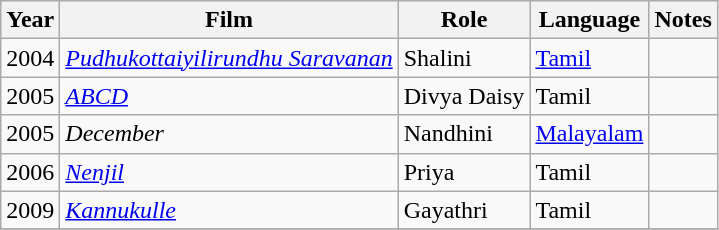<table class="wikitable sortable">
<tr>
<th>Year</th>
<th>Film</th>
<th>Role</th>
<th>Language</th>
<th class=unsortable>Notes</th>
</tr>
<tr>
<td>2004</td>
<td><em><a href='#'>Pudhukottaiyilirundhu Saravanan</a></em></td>
<td>Shalini</td>
<td><a href='#'>Tamil</a></td>
<td></td>
</tr>
<tr>
<td>2005</td>
<td><em><a href='#'>ABCD</a></em></td>
<td>Divya Daisy</td>
<td>Tamil</td>
<td></td>
</tr>
<tr>
<td>2005</td>
<td><em>December</em></td>
<td>Nandhini</td>
<td><a href='#'>Malayalam</a></td>
<td></td>
</tr>
<tr>
<td>2006</td>
<td><em><a href='#'>Nenjil</a></em></td>
<td>Priya</td>
<td>Tamil</td>
<td></td>
</tr>
<tr>
<td>2009</td>
<td><em><a href='#'>Kannukulle</a></em></td>
<td>Gayathri</td>
<td>Tamil</td>
<td></td>
</tr>
<tr>
</tr>
</table>
